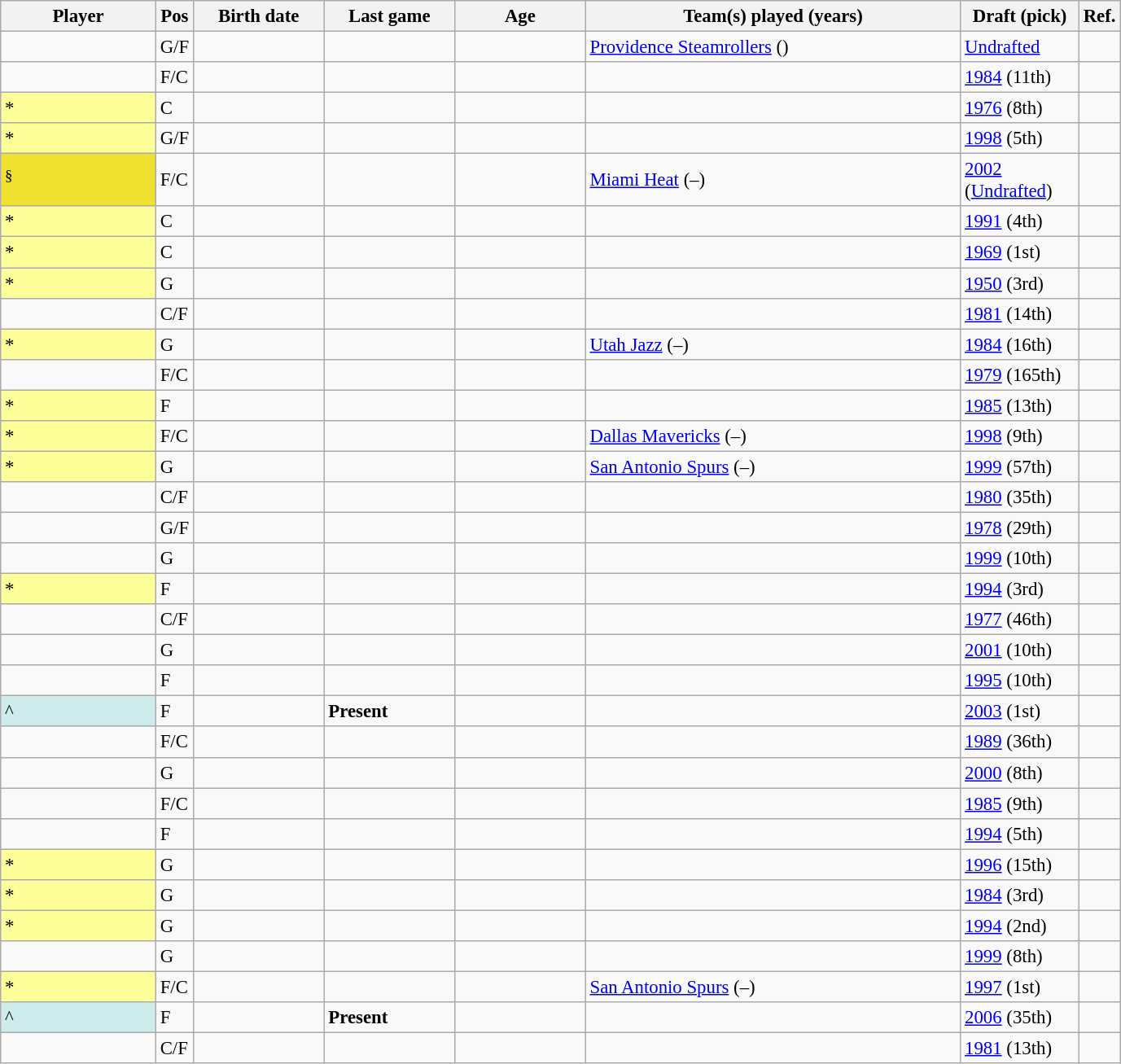<table class="wikitable sortable" style="font-size:95%">
<tr>
<th width=120px>Player</th>
<th width=20px>Pos</th>
<th width=100px>Birth date</th>
<th width=100px>Last game</th>
<th width=100px>Age</th>
<th class=unsortable width=300px>Team(s) played (years)</th>
<th width=90px>Draft (pick)</th>
<th class=unsortable>Ref.</th>
</tr>
<tr>
<td></td>
<td>G/F</td>
<td></td>
<td></td>
<td></td>
<td><a href='#'>Providence Steamrollers</a> ()</td>
<td><a href='#'>Undrafted</a></td>
<td align="center"></td>
</tr>
<tr>
<td></td>
<td>F/C</td>
<td></td>
<td></td>
<td></td>
<td></td>
<td><a href='#'>1984</a> (11th)</td>
<td align="center"></td>
</tr>
<tr>
<td bgcolor="#FFFF99">*</td>
<td>C</td>
<td></td>
<td></td>
<td></td>
<td></td>
<td><a href='#'>1976</a> (8th)</td>
<td align="center"></td>
</tr>
<tr>
<td bgcolor="#FFFF99">*</td>
<td>G/F</td>
<td></td>
<td></td>
<td></td>
<td></td>
<td><a href='#'>1998</a> (5th)</td>
<td align="center"></td>
</tr>
<tr>
<td bgcolor="#F0E130"><sup>§</sup></td>
<td>F/C</td>
<td></td>
<td></td>
<td></td>
<td><a href='#'>Miami Heat</a> (–)</td>
<td><a href='#'>2002</a> (<a href='#'>Undrafted</a>)</td>
<td align="center"></td>
</tr>
<tr>
<td bgcolor="#FFFF99">*</td>
<td>C</td>
<td></td>
<td></td>
<td></td>
<td></td>
<td><a href='#'>1991</a> (4th)</td>
<td align="center"></td>
</tr>
<tr>
<td bgcolor="#FFFF99">*</td>
<td>C</td>
<td></td>
<td></td>
<td></td>
<td></td>
<td><a href='#'>1969</a> (1st)</td>
<td align="center"></td>
</tr>
<tr>
<td bgcolor="#FFFF99">*</td>
<td>G</td>
<td></td>
<td></td>
<td></td>
<td></td>
<td><a href='#'>1950</a> (3rd)</td>
<td align="center"></td>
</tr>
<tr>
<td></td>
<td>C/F</td>
<td></td>
<td></td>
<td></td>
<td></td>
<td><a href='#'>1981</a> (14th)</td>
<td align="center"></td>
</tr>
<tr>
<td bgcolor="#FFFF99">*</td>
<td>G</td>
<td></td>
<td></td>
<td></td>
<td><a href='#'>Utah Jazz</a> (–)</td>
<td><a href='#'>1984</a> (16th)</td>
<td align="center"></td>
</tr>
<tr>
<td></td>
<td>F/C</td>
<td></td>
<td></td>
<td></td>
<td></td>
<td><a href='#'>1979</a> (165th)</td>
<td align="center"></td>
</tr>
<tr>
<td bgcolor="#FFFF99">*</td>
<td>F</td>
<td></td>
<td></td>
<td></td>
<td></td>
<td><a href='#'>1985</a> (13th)</td>
<td align="center"></td>
</tr>
<tr>
<td bgcolor="#FFFF99">*</td>
<td>F/C</td>
<td></td>
<td></td>
<td></td>
<td><a href='#'>Dallas Mavericks</a> (–)</td>
<td><a href='#'>1998</a> (9th)</td>
<td align="center"></td>
</tr>
<tr>
<td bgcolor="#FFFF99">*</td>
<td>G</td>
<td></td>
<td></td>
<td></td>
<td><a href='#'>San Antonio Spurs</a> (–)</td>
<td><a href='#'>1999</a> (57th)</td>
<td align="center"></td>
</tr>
<tr>
<td></td>
<td>C/F</td>
<td></td>
<td></td>
<td></td>
<td></td>
<td><a href='#'>1980</a> (35th)</td>
<td align="center"></td>
</tr>
<tr>
<td></td>
<td>G/F</td>
<td></td>
<td></td>
<td></td>
<td></td>
<td><a href='#'>1978</a> (29th)</td>
<td align="center"></td>
</tr>
<tr>
<td></td>
<td>G</td>
<td></td>
<td></td>
<td></td>
<td></td>
<td><a href='#'>1999</a> (10th)</td>
<td align="center"></td>
</tr>
<tr>
<td bgcolor="#FFFF99">*</td>
<td>F</td>
<td></td>
<td></td>
<td></td>
<td></td>
<td><a href='#'>1994</a> (3rd)</td>
<td align="center"></td>
</tr>
<tr>
<td></td>
<td>C/F</td>
<td></td>
<td></td>
<td></td>
<td></td>
<td><a href='#'>1977</a> (46th)</td>
<td align="center"></td>
</tr>
<tr>
<td></td>
<td>G</td>
<td></td>
<td></td>
<td></td>
<td></td>
<td><a href='#'>2001</a> (10th)</td>
<td align="center"></td>
</tr>
<tr>
<td></td>
<td>F</td>
<td></td>
<td></td>
<td></td>
<td></td>
<td><a href='#'>1995</a> (10th)</td>
<td align="center"></td>
</tr>
<tr>
<td bgcolor="#CFECEC">^</td>
<td>F</td>
<td></td>
<td><strong>Present</strong></td>
<td></td>
<td></td>
<td><a href='#'>2003</a> (1st)</td>
<td align="center"></td>
</tr>
<tr>
<td></td>
<td>F/C</td>
<td></td>
<td></td>
<td></td>
<td></td>
<td><a href='#'>1989</a> (36th)</td>
<td align="center"></td>
</tr>
<tr>
<td></td>
<td>G</td>
<td></td>
<td></td>
<td></td>
<td></td>
<td><a href='#'>2000</a> (8th)</td>
<td align="center"></td>
</tr>
<tr>
<td></td>
<td>F/C</td>
<td></td>
<td></td>
<td></td>
<td></td>
<td><a href='#'>1985</a> (9th)</td>
<td align="center"></td>
</tr>
<tr>
<td></td>
<td>F</td>
<td></td>
<td></td>
<td></td>
<td></td>
<td><a href='#'>1994</a> (5th)</td>
<td align="center"></td>
</tr>
<tr>
<td bgcolor="#FFFF99">*</td>
<td>G</td>
<td></td>
<td></td>
<td></td>
<td></td>
<td><a href='#'>1996</a> (15th)</td>
<td align="center"></td>
</tr>
<tr>
<td bgcolor="#FFFF99">*</td>
<td>G</td>
<td></td>
<td></td>
<td></td>
<td></td>
<td><a href='#'>1984</a> (3rd)</td>
<td align="center"></td>
</tr>
<tr>
<td bgcolor="#FFFF99">*</td>
<td>G</td>
<td></td>
<td></td>
<td></td>
<td></td>
<td><a href='#'>1994</a> (2nd)</td>
<td align="center"></td>
</tr>
<tr>
<td></td>
<td>G</td>
<td></td>
<td></td>
<td></td>
<td></td>
<td><a href='#'>1999</a> (8th)</td>
<td align="center"></td>
</tr>
<tr>
<td bgcolor="#FFFF99">*</td>
<td>F/C</td>
<td></td>
<td></td>
<td></td>
<td><a href='#'>San Antonio Spurs</a> (–)</td>
<td><a href='#'>1997</a> (1st)</td>
<td align="center"></td>
</tr>
<tr>
<td bgcolor="#CFECEC">^</td>
<td>F</td>
<td></td>
<td><strong>Present</strong></td>
<td></td>
<td></td>
<td><a href='#'>2006</a> (35th)</td>
<td align="center"><br></td>
</tr>
<tr>
<td></td>
<td>C/F</td>
<td></td>
<td></td>
<td></td>
<td></td>
<td><a href='#'>1981</a> (13th)</td>
<td align="center"></td>
</tr>
</table>
